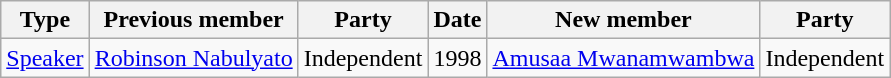<table class=wikitable sortable">
<tr>
<th>Type</th>
<th>Previous member</th>
<th>Party</th>
<th>Date</th>
<th>New member</th>
<th>Party</th>
</tr>
<tr>
<td><a href='#'>Speaker</a></td>
<td><a href='#'>Robinson Nabulyato</a></td>
<td>Independent</td>
<td>1998</td>
<td><a href='#'>Amusaa Mwanamwambwa</a></td>
<td>Independent</td>
</tr>
</table>
